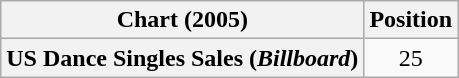<table class="wikitable plainrowheaders" style="text-align:center">
<tr>
<th scope="col">Chart (2005)</th>
<th scope="col">Position</th>
</tr>
<tr>
<th scope="row">US Dance Singles Sales (<em>Billboard</em>)</th>
<td>25</td>
</tr>
</table>
